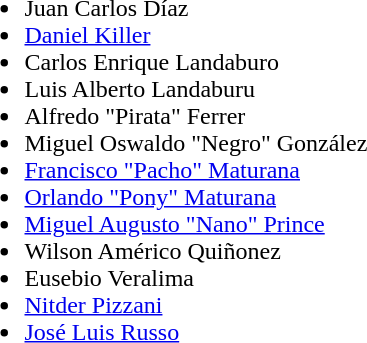<table style="width:60%;">
<tr>
<td><br><ul><li> Juan Carlos Díaz</li><li> <a href='#'>Daniel Killer</a></li><li> Carlos Enrique Landaburo</li><li> Luis Alberto Landaburu</li><li> Alfredo "Pirata" Ferrer</li><li> Miguel Oswaldo "Negro" González</li><li> <a href='#'>Francisco "Pacho" Maturana</a></li><li> <a href='#'>Orlando "Pony" Maturana</a></li><li> <a href='#'>Miguel Augusto "Nano" Prince</a></li><li> Wilson Américo Quiñonez</li><li> Eusebio Veralima</li><li> <a href='#'>Nitder Pizzani</a></li><li> <a href='#'>José Luis Russo</a></li></ul></td>
</tr>
</table>
